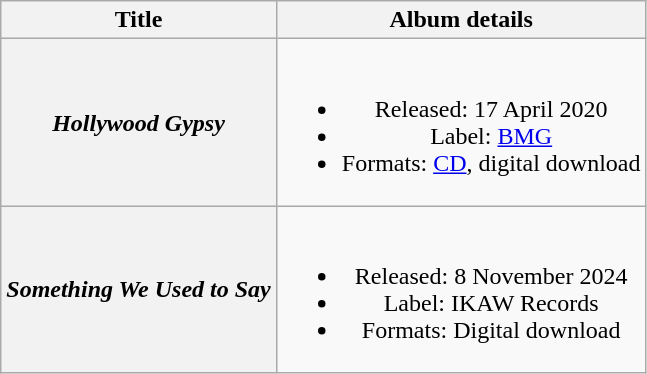<table class="wikitable plainrowheaders" style="text-align:center;">
<tr>
<th scope="col">Title</th>
<th scope="col">Album details</th>
</tr>
<tr>
<th scope="row"><em>Hollywood Gypsy</em></th>
<td><br><ul><li>Released: 17 April 2020</li><li>Label: <a href='#'>BMG</a></li><li>Formats: <a href='#'>CD</a>, digital download</li></ul></td>
</tr>
<tr>
<th scope="row"><em>Something We Used to Say</em></th>
<td><br><ul><li>Released: 8 November 2024</li><li>Label: IKAW Records</li><li>Formats: Digital download</li></ul></td>
</tr>
</table>
